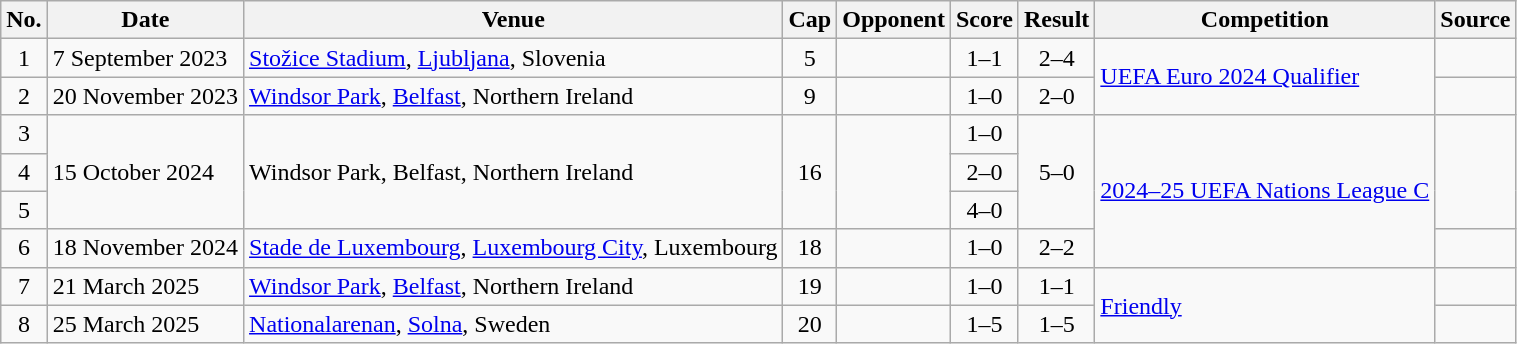<table class="wikitable sortable">
<tr>
<th scope="col">No.</th>
<th scope="col">Date</th>
<th scope="col">Venue</th>
<th scope="col">Cap</th>
<th scope="col">Opponent</th>
<th scope="col">Score</th>
<th scope="col">Result</th>
<th scope="col">Competition</th>
<th scope="col">Source</th>
</tr>
<tr>
<td align="center">1</td>
<td>7 September 2023</td>
<td><a href='#'>Stožice Stadium</a>, <a href='#'>Ljubljana</a>, Slovenia</td>
<td align="center">5</td>
<td></td>
<td align="center">1–1</td>
<td align="center">2–4</td>
<td rowspan=2><a href='#'>UEFA Euro 2024 Qualifier</a></td>
<td style="text-align: center;"></td>
</tr>
<tr>
<td align="center">2</td>
<td>20 November 2023</td>
<td><a href='#'>Windsor Park</a>, <a href='#'>Belfast</a>, Northern Ireland</td>
<td align="center">9</td>
<td></td>
<td align="center">1–0</td>
<td align="center">2–0</td>
<td style="text-align: center;"></td>
</tr>
<tr>
<td style="text-align: center;">3</td>
<td rowspan="3">15 October 2024</td>
<td rowspan="3">Windsor Park, Belfast, Northern Ireland</td>
<td rowspan="3" style="text-align: center;">16</td>
<td rowspan="3"></td>
<td style="text-align: center;">1–0</td>
<td rowspan="3" style="text-align: center;">5–0</td>
<td rowspan="4"><a href='#'>2024–25 UEFA Nations League C</a></td>
<td rowspan="3" style="text-align: center;"></td>
</tr>
<tr>
<td style="text-align: center;">4</td>
<td style="text-align: center;">2–0</td>
</tr>
<tr>
<td style="text-align: center;">5</td>
<td style="text-align: center;">4–0</td>
</tr>
<tr>
<td align="center">6</td>
<td>18 November 2024</td>
<td><a href='#'>Stade de Luxembourg</a>, <a href='#'>Luxembourg City</a>, Luxembourg</td>
<td align="center">18</td>
<td></td>
<td align="center">1–0</td>
<td align="center">2–2</td>
<td style="text-align: center;"></td>
</tr>
<tr>
<td align="center">7</td>
<td>21 March 2025</td>
<td><a href='#'>Windsor Park</a>, <a href='#'>Belfast</a>, Northern Ireland</td>
<td align="center">19</td>
<td></td>
<td align="center">1–0</td>
<td align="center">1–1</td>
<td rowspan=2><a href='#'>Friendly</a></td>
<td style="text-align: center;"></td>
</tr>
<tr>
<td align="center">8</td>
<td>25 March 2025</td>
<td><a href='#'>Nationalarenan</a>, <a href='#'>Solna</a>, Sweden</td>
<td align="center">20</td>
<td></td>
<td align="center">1–5</td>
<td align="center">1–5</td>
<td style="text-align: center;"></td>
</tr>
</table>
